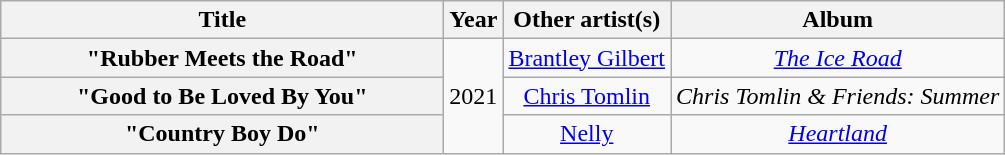<table class="wikitable plainrowheaders" style="text-align:center;">
<tr>
<th scope="col" style="width:18em;">Title</th>
<th scope="col">Year</th>
<th scope="col">Other artist(s)</th>
<th scope="col">Album</th>
</tr>
<tr>
<th scope="row">"Rubber Meets the Road"</th>
<td rowspan="3">2021</td>
<td><a href='#'>Brantley Gilbert</a></td>
<td><em><a href='#'>The Ice Road</a></em></td>
</tr>
<tr>
<th scope="row">"Good to Be Loved By You"</th>
<td><a href='#'>Chris Tomlin</a></td>
<td><em>Chris Tomlin & Friends: Summer</em></td>
</tr>
<tr>
<th scope="row">"Country Boy Do"</th>
<td><a href='#'>Nelly</a></td>
<td><em><a href='#'>Heartland</a></em></td>
</tr>
</table>
